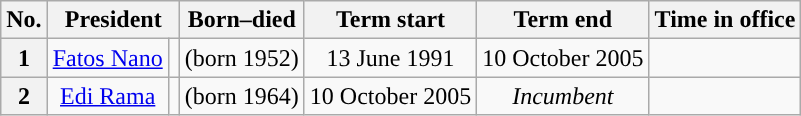<table class="wikitable" style="text-align:center">
<tr ->
<th>No.</th>
<th colspan="2">President</th>
<th>Born–died</th>
<th>Term start</th>
<th>Term end</th>
<th>Time in office</th>
</tr>
<tr ->
<th style="background:">1</th>
<td><a href='#'>Fatos Nano</a></td>
<td></td>
<td>(born 1952)</td>
<td>13 June 1991</td>
<td>10 October 2005</td>
<td></td>
</tr>
<tr ->
<th style="background:">2</th>
<td><a href='#'>Edi Rama</a></td>
<td></td>
<td>(born 1964)</td>
<td>10 October 2005</td>
<td><em>Incumbent</em></td>
<td></td>
</tr>
</table>
